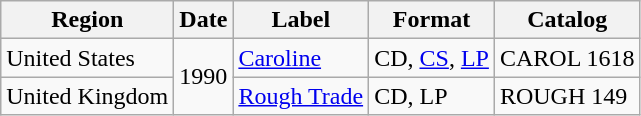<table class="wikitable">
<tr>
<th>Region</th>
<th>Date</th>
<th>Label</th>
<th>Format</th>
<th>Catalog</th>
</tr>
<tr>
<td>United States</td>
<td rowspan="2">1990</td>
<td><a href='#'>Caroline</a></td>
<td>CD, <a href='#'>CS</a>, <a href='#'>LP</a></td>
<td>CAROL 1618</td>
</tr>
<tr>
<td>United Kingdom</td>
<td><a href='#'>Rough Trade</a></td>
<td>CD, LP</td>
<td>ROUGH 149</td>
</tr>
</table>
